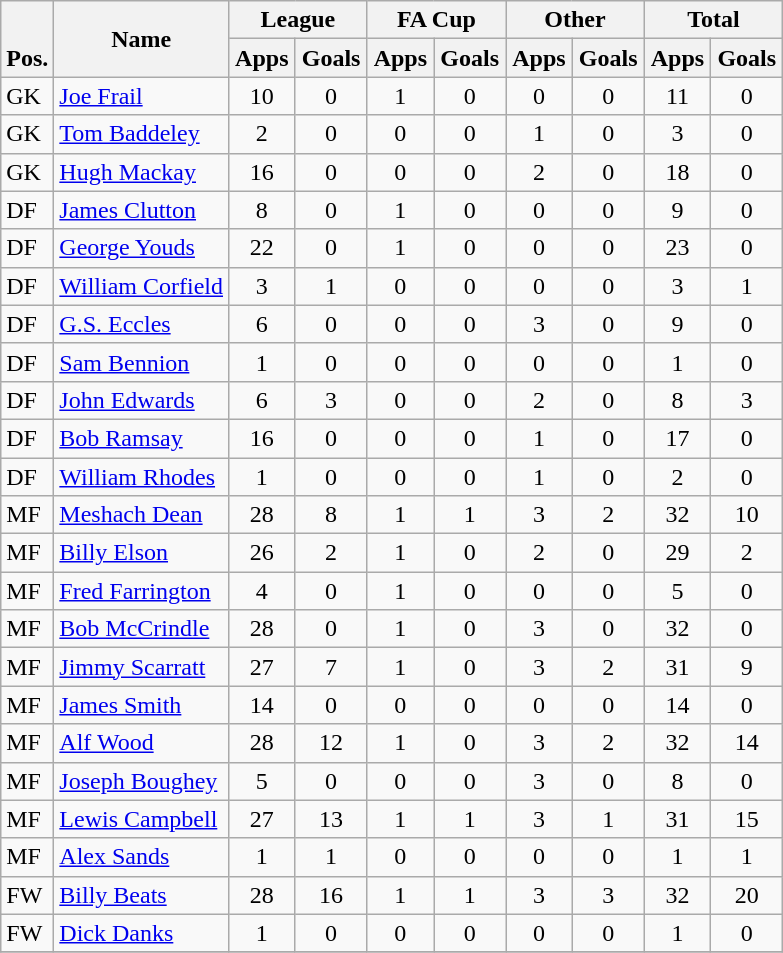<table class="wikitable" style="text-align:center">
<tr>
<th rowspan="2" valign="bottom">Pos.</th>
<th rowspan="2">Name</th>
<th colspan="2" width="85">League</th>
<th colspan="2" width="85">FA Cup</th>
<th colspan="2" width="85">Other</th>
<th colspan="2" width="85">Total</th>
</tr>
<tr>
<th>Apps</th>
<th>Goals</th>
<th>Apps</th>
<th>Goals</th>
<th>Apps</th>
<th>Goals</th>
<th>Apps</th>
<th>Goals</th>
</tr>
<tr>
<td align="left">GK</td>
<td align="left"> <a href='#'>Joe Frail</a></td>
<td>10</td>
<td>0</td>
<td>1</td>
<td>0</td>
<td>0</td>
<td>0</td>
<td>11</td>
<td>0</td>
</tr>
<tr>
<td align="left">GK</td>
<td align="left"> <a href='#'>Tom Baddeley</a></td>
<td>2</td>
<td>0</td>
<td>0</td>
<td>0</td>
<td>1</td>
<td>0</td>
<td>3</td>
<td>0</td>
</tr>
<tr>
<td align="left">GK</td>
<td align="left"> <a href='#'>Hugh Mackay</a></td>
<td>16</td>
<td>0</td>
<td>0</td>
<td>0</td>
<td>2</td>
<td>0</td>
<td>18</td>
<td>0</td>
</tr>
<tr>
<td align="left">DF</td>
<td align="left"> <a href='#'>James Clutton</a></td>
<td>8</td>
<td>0</td>
<td>1</td>
<td>0</td>
<td>0</td>
<td>0</td>
<td>9</td>
<td>0</td>
</tr>
<tr>
<td align="left">DF</td>
<td align="left"> <a href='#'>George Youds</a></td>
<td>22</td>
<td>0</td>
<td>1</td>
<td>0</td>
<td>0</td>
<td>0</td>
<td>23</td>
<td>0</td>
</tr>
<tr>
<td align="left">DF</td>
<td align="left"><a href='#'>William Corfield</a></td>
<td>3</td>
<td>1</td>
<td>0</td>
<td>0</td>
<td>0</td>
<td>0</td>
<td>3</td>
<td>1</td>
</tr>
<tr>
<td align="left">DF</td>
<td align="left"> <a href='#'>G.S. Eccles</a></td>
<td>6</td>
<td>0</td>
<td>0</td>
<td>0</td>
<td>3</td>
<td>0</td>
<td>9</td>
<td>0</td>
</tr>
<tr>
<td align="left">DF</td>
<td align="left"> <a href='#'>Sam Bennion</a></td>
<td>1</td>
<td>0</td>
<td>0</td>
<td>0</td>
<td>0</td>
<td>0</td>
<td>1</td>
<td>0</td>
</tr>
<tr>
<td align="left">DF</td>
<td align="left"> <a href='#'>John Edwards</a></td>
<td>6</td>
<td>3</td>
<td>0</td>
<td>0</td>
<td>2</td>
<td>0</td>
<td>8</td>
<td>3</td>
</tr>
<tr>
<td align="left">DF</td>
<td align="left"><a href='#'>Bob Ramsay</a></td>
<td>16</td>
<td>0</td>
<td>0</td>
<td>0</td>
<td>1</td>
<td>0</td>
<td>17</td>
<td>0</td>
</tr>
<tr>
<td align="left">DF</td>
<td align="left"><a href='#'>William Rhodes</a></td>
<td>1</td>
<td>0</td>
<td>0</td>
<td>0</td>
<td>1</td>
<td>0</td>
<td>2</td>
<td>0</td>
</tr>
<tr>
<td align="left">MF</td>
<td align="left"> <a href='#'>Meshach Dean</a></td>
<td>28</td>
<td>8</td>
<td>1</td>
<td>1</td>
<td>3</td>
<td>2</td>
<td>32</td>
<td>10</td>
</tr>
<tr>
<td align="left">MF</td>
<td align="left"> <a href='#'>Billy Elson</a></td>
<td>26</td>
<td>2</td>
<td>1</td>
<td>0</td>
<td>2</td>
<td>0</td>
<td>29</td>
<td>2</td>
</tr>
<tr>
<td align="left">MF</td>
<td align="left"><a href='#'>Fred Farrington</a></td>
<td>4</td>
<td>0</td>
<td>1</td>
<td>0</td>
<td>0</td>
<td>0</td>
<td>5</td>
<td>0</td>
</tr>
<tr>
<td align="left">MF</td>
<td align="left"> <a href='#'>Bob McCrindle</a></td>
<td>28</td>
<td>0</td>
<td>1</td>
<td>0</td>
<td>3</td>
<td>0</td>
<td>32</td>
<td>0</td>
</tr>
<tr>
<td align="left">MF</td>
<td align="left"> <a href='#'>Jimmy Scarratt</a></td>
<td>27</td>
<td>7</td>
<td>1</td>
<td>0</td>
<td>3</td>
<td>2</td>
<td>31</td>
<td>9</td>
</tr>
<tr>
<td align="left">MF</td>
<td align="left"><a href='#'>James Smith</a></td>
<td>14</td>
<td>0</td>
<td>0</td>
<td>0</td>
<td>0</td>
<td>0</td>
<td>14</td>
<td>0</td>
</tr>
<tr>
<td align="left">MF</td>
<td align="left"> <a href='#'>Alf Wood</a></td>
<td>28</td>
<td>12</td>
<td>1</td>
<td>0</td>
<td>3</td>
<td>2</td>
<td>32</td>
<td>14</td>
</tr>
<tr>
<td align="left">MF</td>
<td align="left"> <a href='#'>Joseph Boughey</a></td>
<td>5</td>
<td>0</td>
<td>0</td>
<td>0</td>
<td>3</td>
<td>0</td>
<td>8</td>
<td>0</td>
</tr>
<tr>
<td align="left">MF</td>
<td align="left"> <a href='#'>Lewis Campbell</a></td>
<td>27</td>
<td>13</td>
<td>1</td>
<td>1</td>
<td>3</td>
<td>1</td>
<td>31</td>
<td>15</td>
</tr>
<tr>
<td align="left">MF</td>
<td align="left"> <a href='#'>Alex Sands</a></td>
<td>1</td>
<td>1</td>
<td>0</td>
<td>0</td>
<td>0</td>
<td>0</td>
<td>1</td>
<td>1</td>
</tr>
<tr>
<td align="left">FW</td>
<td align="left"> <a href='#'>Billy Beats</a></td>
<td>28</td>
<td>16</td>
<td>1</td>
<td>1</td>
<td>3</td>
<td>3</td>
<td>32</td>
<td>20</td>
</tr>
<tr>
<td align="left">FW</td>
<td align="left"> <a href='#'>Dick Danks</a></td>
<td>1</td>
<td>0</td>
<td>0</td>
<td>0</td>
<td>0</td>
<td>0</td>
<td>1</td>
<td>0</td>
</tr>
<tr>
</tr>
</table>
